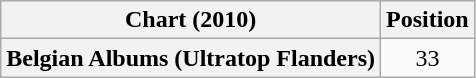<table class="wikitable plainrowheaders" style="text-align:center">
<tr>
<th scope="col">Chart (2010)</th>
<th scope="col">Position</th>
</tr>
<tr>
<th scope="row">Belgian Albums (Ultratop Flanders)</th>
<td>33</td>
</tr>
</table>
